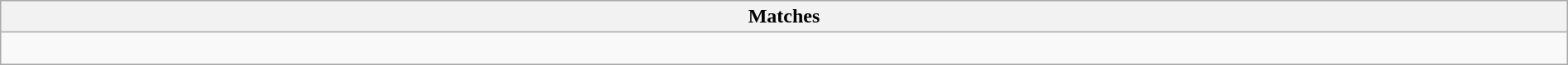<table class="wikitable collapsible collapsed" style="width:100%;">
<tr>
<th>Matches</th>
</tr>
<tr>
<td><br></td>
</tr>
</table>
